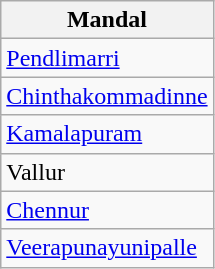<table class="wikitable sortable static-row-numbers static-row-header-hash">
<tr>
<th>Mandal</th>
</tr>
<tr>
<td><a href='#'>Pendlimarri</a></td>
</tr>
<tr>
<td><a href='#'>Chinthakommadinne</a></td>
</tr>
<tr>
<td><a href='#'>Kamalapuram</a></td>
</tr>
<tr>
<td>Vallur</td>
</tr>
<tr>
<td><a href='#'>Chennur</a></td>
</tr>
<tr>
<td><a href='#'>Veerapunayunipalle</a></td>
</tr>
</table>
